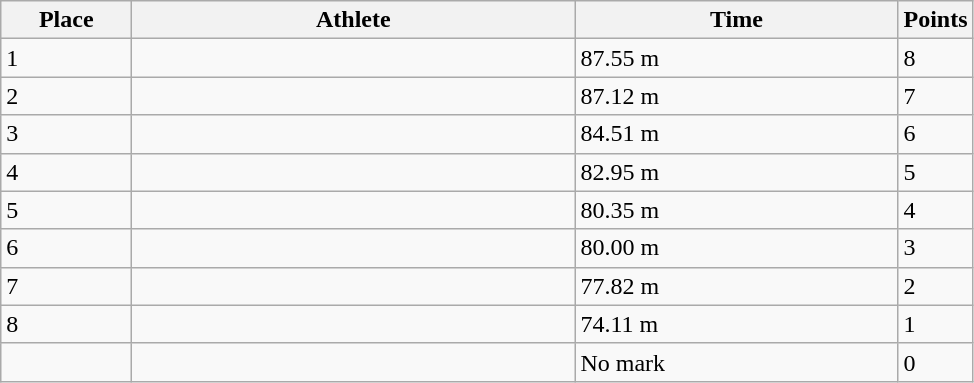<table class=wikitable>
<tr>
<th style="width:5em">Place</th>
<th style="width:18em">Athlete</th>
<th style="width:13em">Time</th>
<th>Points</th>
</tr>
<tr>
<td>1</td>
<td></td>
<td>87.55 m </td>
<td>8</td>
</tr>
<tr>
<td>2</td>
<td></td>
<td>87.12 m</td>
<td>7</td>
</tr>
<tr>
<td>3</td>
<td></td>
<td>84.51 m</td>
<td>6</td>
</tr>
<tr>
<td>4</td>
<td></td>
<td>82.95 m</td>
<td>5</td>
</tr>
<tr>
<td>5</td>
<td></td>
<td>80.35 m</td>
<td>4</td>
</tr>
<tr>
<td>6</td>
<td></td>
<td>80.00 m</td>
<td>3</td>
</tr>
<tr>
<td>7</td>
<td></td>
<td>77.82 m</td>
<td>2</td>
</tr>
<tr>
<td>8</td>
<td></td>
<td>74.11 m</td>
<td>1</td>
</tr>
<tr>
<td></td>
<td></td>
<td>No mark</td>
<td>0</td>
</tr>
</table>
